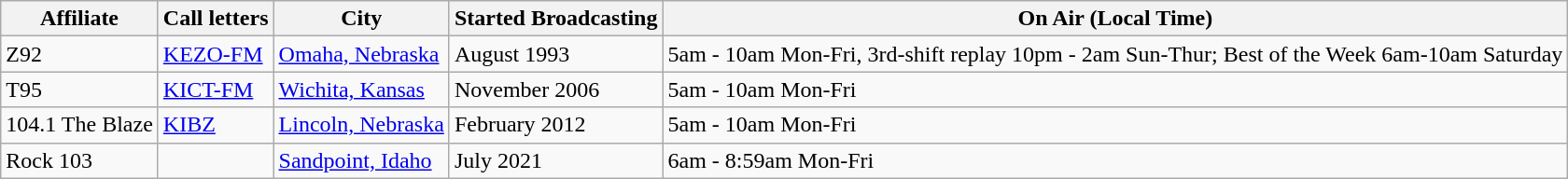<table class="wikitable" border="1">
<tr>
<th>Affiliate</th>
<th>Call letters</th>
<th>City</th>
<th>Started Broadcasting</th>
<th>On Air (Local Time)</th>
</tr>
<tr>
<td>Z92</td>
<td><a href='#'>KEZO-FM</a></td>
<td><a href='#'>Omaha, Nebraska</a></td>
<td>August 1993</td>
<td>5am - 10am Mon-Fri, 3rd-shift replay 10pm - 2am Sun-Thur; Best of the Week 6am-10am Saturday</td>
</tr>
<tr>
<td>T95</td>
<td><a href='#'>KICT-FM</a></td>
<td><a href='#'>Wichita, Kansas</a></td>
<td>November 2006</td>
<td>5am - 10am Mon-Fri</td>
</tr>
<tr>
<td>104.1 The Blaze</td>
<td><a href='#'>KIBZ</a></td>
<td><a href='#'>Lincoln, Nebraska</a></td>
<td>February 2012</td>
<td>5am - 10am Mon-Fri</td>
</tr>
<tr>
<td>Rock 103</td>
<td></td>
<td><a href='#'>Sandpoint, Idaho</a></td>
<td>July 2021</td>
<td>6am - 8:59am Mon-Fri</td>
</tr>
</table>
